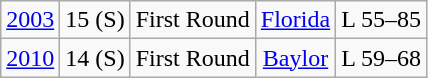<table class="wikitable">
<tr align="center">
<td><a href='#'>2003</a></td>
<td>15 (S)</td>
<td>First Round</td>
<td><a href='#'>Florida</a></td>
<td>L 55–85</td>
</tr>
<tr align="center">
<td><a href='#'>2010</a></td>
<td>14 (S)</td>
<td>First Round</td>
<td><a href='#'>Baylor</a></td>
<td>L 59–68</td>
</tr>
</table>
